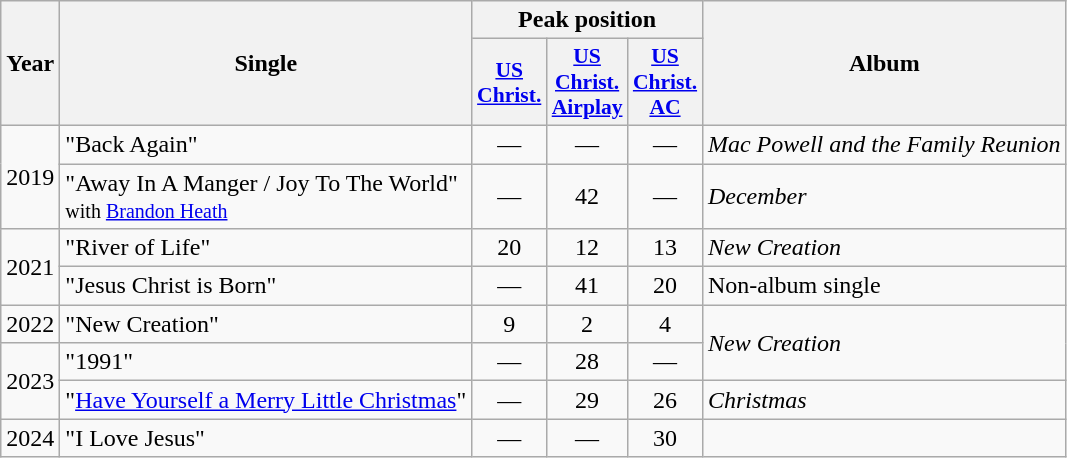<table class="wikitable" style="text-align:center;">
<tr>
<th rowspan="2">Year</th>
<th rowspan="2">Single</th>
<th colspan="3">Peak position</th>
<th rowspan="2">Album</th>
</tr>
<tr>
<th style="width:3em; font-size:90%"><a href='#'>US<br>Christ.</a><br></th>
<th style="width:3em; font-size:90%"><a href='#'>US<br>Christ.<br>Airplay</a><br></th>
<th style="width:3em; font-size:90%"><a href='#'>US<br>Christ.<br>AC</a><br></th>
</tr>
<tr>
<td rowspan="2">2019</td>
<td align="left">"Back Again"</td>
<td>—</td>
<td>—</td>
<td>—</td>
<td align="left"><em>Mac Powell and the Family Reunion</em></td>
</tr>
<tr>
<td align="left">"Away In A Manger / Joy To The World"<br><small>with <a href='#'>Brandon Heath</a></small></td>
<td>—</td>
<td>42</td>
<td>—</td>
<td align="left"><em>December</em></td>
</tr>
<tr>
<td rowspan="2">2021</td>
<td align="left">"River of Life"</td>
<td>20</td>
<td>12</td>
<td>13</td>
<td align="left"><em>New Creation</em></td>
</tr>
<tr>
<td align="left">"Jesus Christ is Born"</td>
<td>—</td>
<td>41</td>
<td>20</td>
<td align="left">Non-album single</td>
</tr>
<tr>
<td>2022</td>
<td align="left">"New Creation"</td>
<td>9</td>
<td>2</td>
<td>4</td>
<td rowspan="2" align="left"><em>New Creation</em></td>
</tr>
<tr>
<td rowspan="2">2023</td>
<td align="left">"1991"</td>
<td>—</td>
<td>28</td>
<td>—</td>
</tr>
<tr>
<td align="left">"<a href='#'>Have Yourself a Merry Little Christmas</a>"</td>
<td>—</td>
<td>29</td>
<td>26</td>
<td align="left"><em>Christmas</em></td>
</tr>
<tr>
<td rowspan="1">2024</td>
<td align="left">"I Love Jesus"</td>
<td>—</td>
<td>—</td>
<td>30</td>
<td></td>
</tr>
</table>
